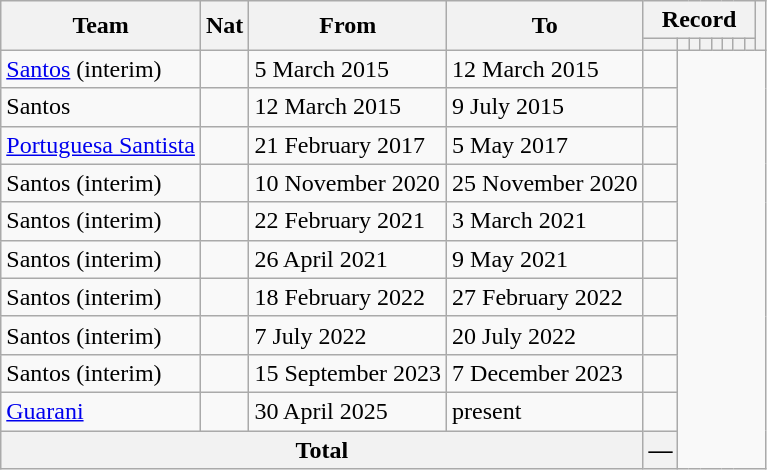<table class="wikitable" style="text-align: center">
<tr>
<th rowspan="2">Team</th>
<th rowspan="2">Nat</th>
<th rowspan="2">From</th>
<th rowspan="2">To</th>
<th colspan="8">Record</th>
<th rowspan=2></th>
</tr>
<tr>
<th></th>
<th></th>
<th></th>
<th></th>
<th></th>
<th></th>
<th></th>
<th></th>
</tr>
<tr>
<td align=left><a href='#'>Santos</a> (interim)</td>
<td></td>
<td align=left>5 March 2015</td>
<td align=left>12 March 2015<br></td>
<td></td>
</tr>
<tr>
<td align=left>Santos</td>
<td></td>
<td align=left>12 March 2015</td>
<td align=left>9 July 2015<br></td>
<td></td>
</tr>
<tr>
<td align=left><a href='#'>Portuguesa Santista</a></td>
<td></td>
<td align=left>21 February 2017</td>
<td align=left>5 May 2017<br></td>
<td></td>
</tr>
<tr>
<td align=left>Santos (interim)</td>
<td></td>
<td align=left>10 November 2020</td>
<td align=left>25 November 2020<br></td>
<td></td>
</tr>
<tr>
<td align=left>Santos (interim)</td>
<td></td>
<td align=left>22 February 2021</td>
<td align=left>3 March 2021<br></td>
<td></td>
</tr>
<tr>
<td align=left>Santos (interim)</td>
<td></td>
<td align=left>26 April 2021</td>
<td align=left>9 May 2021<br></td>
<td></td>
</tr>
<tr>
<td align=left>Santos (interim)</td>
<td></td>
<td align=left>18 February 2022</td>
<td align=left>27 February 2022<br></td>
<td></td>
</tr>
<tr>
<td align=left>Santos (interim)</td>
<td></td>
<td align=left>7 July 2022</td>
<td align=left>20 July 2022<br></td>
<td></td>
</tr>
<tr>
<td align=left>Santos (interim)</td>
<td></td>
<td align=left>15 September 2023</td>
<td align=left>7 December 2023<br></td>
<td></td>
</tr>
<tr>
<td align=left><a href='#'>Guarani</a></td>
<td></td>
<td align=left>30 April 2025</td>
<td align=left>present<br></td>
<td></td>
</tr>
<tr>
<th colspan="4">Total<br></th>
<th>—</th>
</tr>
</table>
